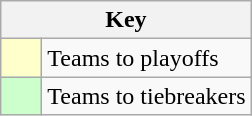<table class="wikitable" style="text-align: center;">
<tr>
<th colspan=2>Key</th>
</tr>
<tr>
<td style="background:#ffffcc; width:20px;"></td>
<td align=left>Teams to playoffs</td>
</tr>
<tr>
<td style="background:#ccffcc; width:20px;"></td>
<td align=left>Teams to tiebreakers</td>
</tr>
</table>
